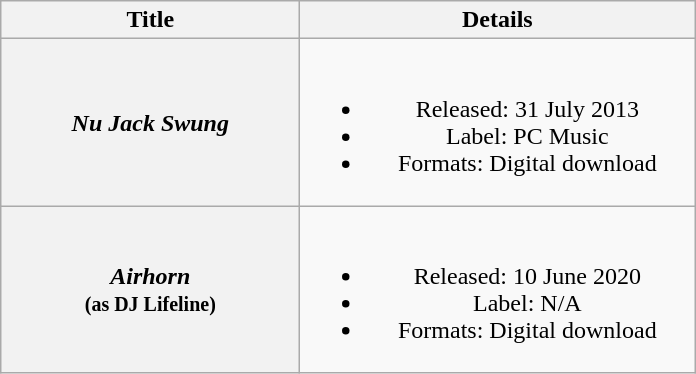<table class="wikitable plainrowheaders" style="text-align:center;" border="1">
<tr>
<th scope="col" style="width:12em;">Title</th>
<th scope="col" style="width:16em;">Details</th>
</tr>
<tr>
<th scope="row"><em>Nu Jack Swung</em></th>
<td><br><ul><li>Released: 31 July 2013</li><li>Label: PC Music</li><li>Formats: Digital download</li></ul></td>
</tr>
<tr>
<th scope="row"><em>Airhorn</em> <br><small>(as DJ Lifeline)</small></th>
<td><br><ul><li>Released: 10 June 2020</li><li>Label: N/A</li><li>Formats: Digital download</li></ul></td>
</tr>
</table>
